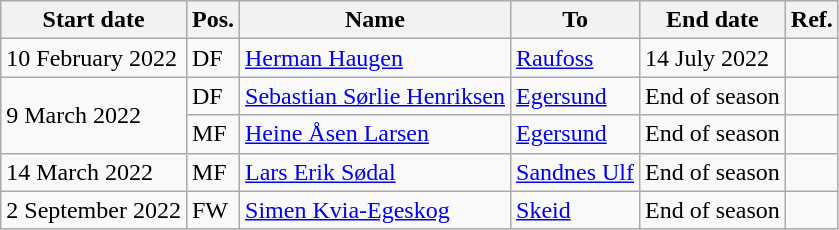<table class="wikitable">
<tr>
<th>Start date</th>
<th>Pos.</th>
<th>Name</th>
<th>To</th>
<th>End date</th>
<th>Ref.</th>
</tr>
<tr>
<td>10 February 2022</td>
<td>DF</td>
<td> <a href='#'>Herman Haugen</a></td>
<td><a href='#'>Raufoss</a></td>
<td>14 July 2022</td>
<td></td>
</tr>
<tr>
<td rowspan="2">9 March 2022</td>
<td>DF</td>
<td> <a href='#'>Sebastian Sørlie Henriksen</a></td>
<td><a href='#'>Egersund</a></td>
<td>End of season</td>
<td></td>
</tr>
<tr>
<td>MF</td>
<td> <a href='#'>Heine Åsen Larsen</a></td>
<td><a href='#'>Egersund</a></td>
<td>End of season</td>
<td></td>
</tr>
<tr>
<td>14 March 2022</td>
<td>MF</td>
<td> <a href='#'>Lars Erik Sødal</a></td>
<td><a href='#'>Sandnes Ulf</a></td>
<td>End of season</td>
<td></td>
</tr>
<tr>
<td>2 September 2022</td>
<td>FW</td>
<td> <a href='#'>Simen Kvia-Egeskog</a></td>
<td><a href='#'>Skeid</a></td>
<td>End of season</td>
<td></td>
</tr>
</table>
